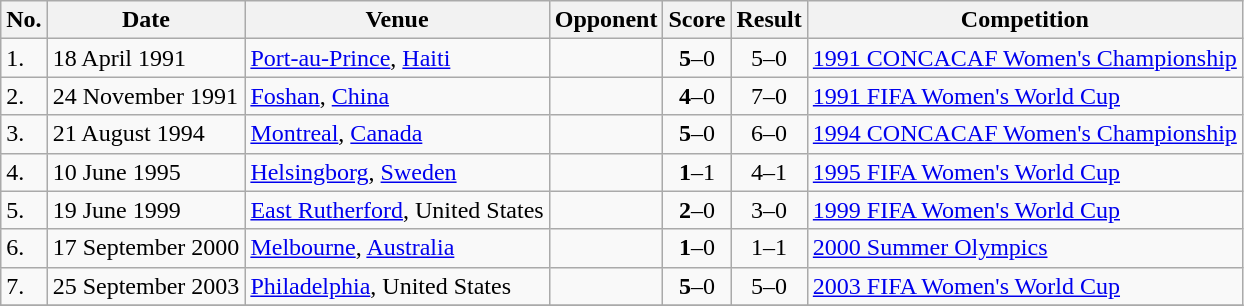<table class="wikitable">
<tr>
<th>No.</th>
<th>Date</th>
<th>Venue</th>
<th>Opponent</th>
<th>Score</th>
<th>Result</th>
<th>Competition</th>
</tr>
<tr>
<td>1.</td>
<td>18 April 1991</td>
<td><a href='#'>Port-au-Prince</a>, <a href='#'>Haiti</a></td>
<td></td>
<td align=center><strong>5</strong>–0</td>
<td align=center>5–0</td>
<td><a href='#'>1991 CONCACAF Women's Championship</a></td>
</tr>
<tr>
<td>2.</td>
<td>24 November 1991</td>
<td><a href='#'>Foshan</a>, <a href='#'>China</a></td>
<td></td>
<td align=center><strong>4</strong>–0</td>
<td align=center>7–0</td>
<td><a href='#'>1991 FIFA Women's World Cup</a></td>
</tr>
<tr>
<td>3.</td>
<td>21 August 1994</td>
<td><a href='#'>Montreal</a>, <a href='#'>Canada</a></td>
<td></td>
<td align=center><strong>5</strong>–0</td>
<td align=center>6–0</td>
<td><a href='#'>1994 CONCACAF Women's Championship</a></td>
</tr>
<tr>
<td>4.</td>
<td>10 June 1995</td>
<td><a href='#'>Helsingborg</a>, <a href='#'>Sweden</a></td>
<td></td>
<td align=center><strong>1</strong>–1</td>
<td align=center>4–1</td>
<td><a href='#'>1995 FIFA Women's World Cup</a></td>
</tr>
<tr>
<td>5.</td>
<td>19 June 1999</td>
<td><a href='#'>East Rutherford</a>, United States</td>
<td></td>
<td align=center><strong>2</strong>–0</td>
<td align=center>3–0</td>
<td><a href='#'>1999 FIFA Women's World Cup</a></td>
</tr>
<tr>
<td>6.</td>
<td>17 September 2000</td>
<td><a href='#'>Melbourne</a>, <a href='#'>Australia</a></td>
<td></td>
<td align=center><strong>1</strong>–0</td>
<td align=center>1–1</td>
<td><a href='#'>2000 Summer Olympics</a></td>
</tr>
<tr>
<td>7.</td>
<td>25 September 2003</td>
<td><a href='#'>Philadelphia</a>, United States</td>
<td></td>
<td align=center><strong>5</strong>–0</td>
<td align=center>5–0</td>
<td><a href='#'>2003 FIFA Women's World Cup</a></td>
</tr>
<tr>
</tr>
</table>
